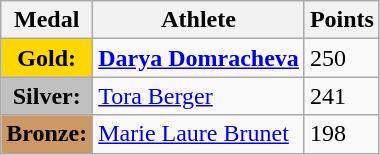<table class="wikitable">
<tr>
<th><strong>Medal</strong></th>
<th><strong>Athlete</strong></th>
<th><strong>Points</strong></th>
</tr>
<tr>
<td style="text-align:center;background-color:gold;"><strong>Gold:</strong></td>
<td> <strong><a href='#'>Darya Domracheva</a></strong></td>
<td>250</td>
</tr>
<tr>
<td style="text-align:center;background-color:silver;"><strong>Silver:</strong></td>
<td> <a href='#'>Tora Berger</a></td>
<td>241</td>
</tr>
<tr>
<td style="text-align:center;background-color:#CC9966;"><strong>Bronze:</strong></td>
<td> <a href='#'>Marie Laure Brunet</a></td>
<td>198</td>
</tr>
</table>
